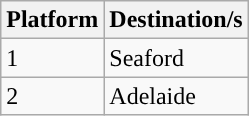<table class="wikitable">
<tr>
<th>Platform</th>
<th>Destination/s</th>
</tr>
<tr>
<td style="background:#"><span>1</span></td>
<td>Seaford</td>
</tr>
<tr>
<td style="background:#"><span>2</span></td>
<td>Adelaide</td>
</tr>
</table>
